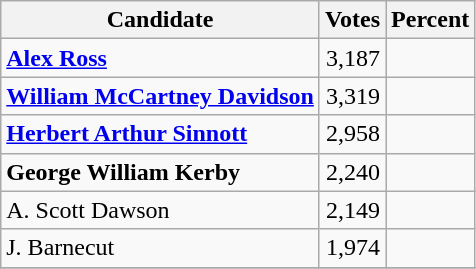<table class="wikitable">
<tr>
<th>Candidate</th>
<th>Votes</th>
<th>Percent</th>
</tr>
<tr>
<td style="font-weight:bold;"><a href='#'>Alex Ross</a></td>
<td style="text-align:right;">3,187</td>
<td style="text-align:right;"></td>
</tr>
<tr>
<td style="font-weight:bold;"><a href='#'>William McCartney Davidson</a></td>
<td style="text-align:right;">3,319</td>
<td style="text-align:right;"></td>
</tr>
<tr>
<td style="font-weight:bold;"><a href='#'>Herbert Arthur Sinnott</a></td>
<td style="text-align:right;">2,958</td>
<td style="text-align:right;"></td>
</tr>
<tr>
<td style="font-weight:bold;">George William Kerby</td>
<td style="text-align:right;">2,240</td>
<td style="text-align:right;"></td>
</tr>
<tr>
<td>A. Scott Dawson</td>
<td style="text-align:right;">2,149</td>
<td style="text-align:right;"></td>
</tr>
<tr>
<td>J. Barnecut</td>
<td style="text-align:right;">1,974</td>
<td style="text-align:right;"></td>
</tr>
<tr>
</tr>
</table>
